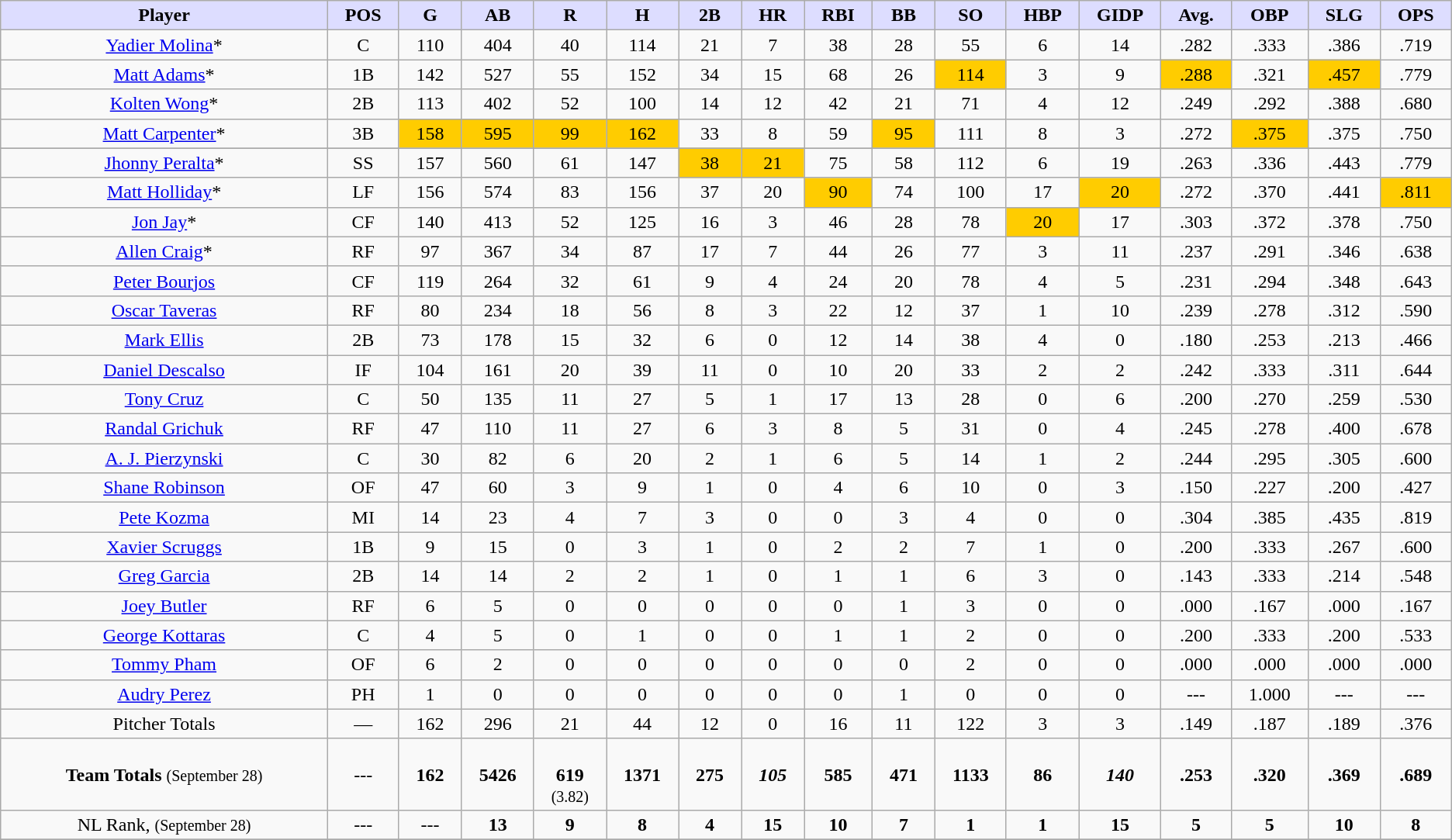<table class="wikitable sortable">
<tr>
<th style="background:#ddf; width:8%;">Player</th>
<th style="background:#ddf; width:1%;">POS</th>
<th style="background:#ddf; width:1%;">G</th>
<th style="background:#ddf; width:1%;">AB</th>
<th style="background:#ddf; width:1%;">R</th>
<th style="background:#ddf; width:1%;">H</th>
<th style="background:#ddf; width:1%;">2B</th>
<th style="background:#ddf; width:1%;">HR</th>
<th style="background:#ddf; width:1%;">RBI</th>
<th style="background:#ddf; width:1%;">BB</th>
<th style="background:#ddf; width:1%;">SO</th>
<th style="background:#ddf; width:1%;">HBP</th>
<th style="background:#ddf; width:1%;">GIDP</th>
<th style="background:#ddf; width:1%;">Avg.</th>
<th style="background:#ddf; width:1%;">OBP</th>
<th style="background:#ddf; width:1%;">SLG</th>
<th style="background:#ddf; width:1%;">OPS<br></th>
</tr>
<tr style="text-align:center;">
<td><a href='#'>Yadier Molina</a>*</td>
<td>C</td>
<td>110</td>
<td>404</td>
<td>40</td>
<td>114</td>
<td>21</td>
<td>7</td>
<td>38</td>
<td>28</td>
<td>55</td>
<td>6</td>
<td>14</td>
<td>.282</td>
<td>.333</td>
<td>.386</td>
<td>.719<br>
</td>
</tr>
<tr style="text-align:center;">
<td><a href='#'>Matt Adams</a>*</td>
<td>1B</td>
<td>142</td>
<td>527</td>
<td>55</td>
<td>152</td>
<td>34</td>
<td>15</td>
<td>68</td>
<td>26</td>
<td bgcolor="#ffcc00">114</td>
<td>3</td>
<td>9</td>
<td bgcolor="#ffcc00">.288</td>
<td>.321</td>
<td bgcolor="#ffcc00">.457</td>
<td>.779</td>
</tr>
<tr align=center>
<td><a href='#'>Kolten Wong</a>*</td>
<td>2B</td>
<td>113</td>
<td>402</td>
<td>52</td>
<td>100</td>
<td>14</td>
<td>12</td>
<td>42</td>
<td>21</td>
<td>71</td>
<td>4</td>
<td>12</td>
<td>.249</td>
<td>.292</td>
<td>.388</td>
<td>.680</td>
</tr>
<tr align=center>
<td><a href='#'>Matt Carpenter</a>*</td>
<td>3B</td>
<td bgcolor="#ffcc00">158</td>
<td bgcolor="#ffcc00">595</td>
<td bgcolor="#ffcc00">99</td>
<td bgcolor="#ffcc00">162</td>
<td>33</td>
<td>8</td>
<td>59</td>
<td bgcolor="#ffcc00">95</td>
<td>111</td>
<td>8</td>
<td>3</td>
<td>.272</td>
<td bgcolor="#ffcc00">.375</td>
<td>.375</td>
<td>.750</td>
</tr>
<tr style="text-align:center;">
</tr>
<tr style="text-align:center;">
<td><a href='#'>Jhonny Peralta</a>*</td>
<td>SS</td>
<td>157</td>
<td>560</td>
<td>61</td>
<td>147</td>
<td bgcolor="#ffcc00">38</td>
<td bgcolor="#ffcc00">21</td>
<td>75</td>
<td>58</td>
<td>112</td>
<td>6</td>
<td>19</td>
<td>.263</td>
<td>.336</td>
<td>.443</td>
<td>.779<br>
</td>
</tr>
<tr style="text-align:center;">
<td><a href='#'>Matt Holliday</a>*</td>
<td>LF</td>
<td>156</td>
<td>574</td>
<td>83</td>
<td>156</td>
<td>37</td>
<td>20</td>
<td bgcolor="#ffcc00">90</td>
<td>74</td>
<td>100</td>
<td>17</td>
<td bgcolor="#ffcc00">20</td>
<td>.272</td>
<td>.370</td>
<td>.441</td>
<td bgcolor="#ffcc00">.811</td>
</tr>
<tr style="text-align:center;">
<td><a href='#'>Jon Jay</a>*</td>
<td>CF</td>
<td>140</td>
<td>413</td>
<td>52</td>
<td>125</td>
<td>16</td>
<td>3</td>
<td>46</td>
<td>28</td>
<td>78</td>
<td bgcolor="#ffcc00">20</td>
<td>17</td>
<td>.303</td>
<td>.372</td>
<td>.378</td>
<td>.750</td>
</tr>
<tr align=center>
<td><a href='#'>Allen Craig</a>*</td>
<td>RF</td>
<td>97</td>
<td>367</td>
<td>34</td>
<td>87</td>
<td>17</td>
<td>7</td>
<td>44</td>
<td>26</td>
<td>77</td>
<td>3</td>
<td>11</td>
<td>.237</td>
<td>.291</td>
<td>.346</td>
<td>.638</td>
</tr>
<tr style="text-align:center;">
<td><a href='#'>Peter Bourjos</a></td>
<td>CF</td>
<td>119</td>
<td>264</td>
<td>32</td>
<td>61</td>
<td>9</td>
<td>4</td>
<td>24</td>
<td>20</td>
<td>78</td>
<td>4</td>
<td>5</td>
<td>.231</td>
<td>.294</td>
<td>.348</td>
<td>.643</td>
</tr>
<tr align=center>
<td><a href='#'>Oscar Taveras</a></td>
<td>RF</td>
<td>80</td>
<td>234</td>
<td>18</td>
<td>56</td>
<td>8</td>
<td>3</td>
<td>22</td>
<td>12</td>
<td>37</td>
<td>1</td>
<td>10</td>
<td>.239</td>
<td>.278</td>
<td>.312</td>
<td>.590</td>
</tr>
<tr align=center>
<td><a href='#'>Mark Ellis</a></td>
<td>2B</td>
<td>73</td>
<td>178</td>
<td>15</td>
<td>32</td>
<td>6</td>
<td>0</td>
<td>12</td>
<td>14</td>
<td>38</td>
<td>4</td>
<td>0</td>
<td>.180</td>
<td>.253</td>
<td>.213</td>
<td>.466</td>
</tr>
<tr align=center>
<td><a href='#'>Daniel Descalso</a></td>
<td>IF</td>
<td>104</td>
<td>161</td>
<td>20</td>
<td>39</td>
<td>11</td>
<td>0</td>
<td>10</td>
<td>20</td>
<td>33</td>
<td>2</td>
<td>2</td>
<td>.242</td>
<td>.333</td>
<td>.311</td>
<td>.644</td>
</tr>
<tr align=center>
<td><a href='#'>Tony Cruz</a></td>
<td>C</td>
<td>50</td>
<td>135</td>
<td>11</td>
<td>27</td>
<td>5</td>
<td>1</td>
<td>17</td>
<td>13</td>
<td>28</td>
<td>0</td>
<td>6</td>
<td>.200</td>
<td>.270</td>
<td>.259</td>
<td>.530</td>
</tr>
<tr align=center>
<td><a href='#'>Randal Grichuk</a></td>
<td>RF</td>
<td>47</td>
<td>110</td>
<td>11</td>
<td>27</td>
<td>6</td>
<td>3</td>
<td>8</td>
<td>5</td>
<td>31</td>
<td>0</td>
<td>4</td>
<td>.245</td>
<td>.278</td>
<td>.400</td>
<td>.678</td>
</tr>
<tr align=center>
<td><a href='#'>A. J. Pierzynski</a></td>
<td>C</td>
<td>30</td>
<td>82</td>
<td>6</td>
<td>20</td>
<td>2</td>
<td>1</td>
<td>6</td>
<td>5</td>
<td>14</td>
<td>1</td>
<td>2</td>
<td>.244</td>
<td>.295</td>
<td>.305</td>
<td>.600</td>
</tr>
<tr align=center>
<td><a href='#'>Shane Robinson</a></td>
<td>OF</td>
<td>47</td>
<td>60</td>
<td>3</td>
<td>9</td>
<td>1</td>
<td>0</td>
<td>4</td>
<td>6</td>
<td>10</td>
<td>0</td>
<td>3</td>
<td>.150</td>
<td>.227</td>
<td>.200</td>
<td>.427</td>
</tr>
<tr align=center>
<td><a href='#'>Pete Kozma</a></td>
<td>MI</td>
<td>14</td>
<td>23</td>
<td>4</td>
<td>7</td>
<td>3</td>
<td>0</td>
<td>0</td>
<td>3</td>
<td>4</td>
<td>0</td>
<td>0</td>
<td>.304</td>
<td>.385</td>
<td>.435</td>
<td>.819</td>
</tr>
<tr align=center>
<td><a href='#'>Xavier Scruggs</a></td>
<td>1B</td>
<td>9</td>
<td>15</td>
<td>0</td>
<td>3</td>
<td>1</td>
<td>0</td>
<td>2</td>
<td>2</td>
<td>7</td>
<td>1</td>
<td>0</td>
<td>.200</td>
<td>.333</td>
<td>.267</td>
<td>.600</td>
</tr>
<tr align=center>
<td><a href='#'>Greg Garcia</a></td>
<td>2B</td>
<td>14</td>
<td>14</td>
<td>2</td>
<td>2</td>
<td>1</td>
<td>0</td>
<td>1</td>
<td>1</td>
<td>6</td>
<td>3</td>
<td>0</td>
<td>.143</td>
<td>.333</td>
<td>.214</td>
<td>.548</td>
</tr>
<tr align=center>
<td><a href='#'>Joey Butler</a></td>
<td>RF</td>
<td>6</td>
<td>5</td>
<td>0</td>
<td>0</td>
<td>0</td>
<td>0</td>
<td>0</td>
<td>1</td>
<td>3</td>
<td>0</td>
<td>0</td>
<td>.000</td>
<td>.167</td>
<td>.000</td>
<td>.167</td>
</tr>
<tr align=center>
<td><a href='#'>George Kottaras</a></td>
<td>C</td>
<td>4</td>
<td>5</td>
<td>0</td>
<td>1</td>
<td>0</td>
<td>0</td>
<td>1</td>
<td>1</td>
<td>2</td>
<td>0</td>
<td>0</td>
<td>.200</td>
<td>.333</td>
<td>.200</td>
<td>.533</td>
</tr>
<tr align=center>
<td><a href='#'>Tommy Pham</a></td>
<td>OF</td>
<td>6</td>
<td>2</td>
<td>0</td>
<td>0</td>
<td>0</td>
<td>0</td>
<td>0</td>
<td>0</td>
<td>2</td>
<td>0</td>
<td>0</td>
<td>.000</td>
<td>.000</td>
<td>.000</td>
<td>.000</td>
</tr>
<tr align=center>
<td><a href='#'>Audry Perez</a></td>
<td>PH</td>
<td>1</td>
<td>0</td>
<td>0</td>
<td>0</td>
<td>0</td>
<td>0</td>
<td>0</td>
<td>1</td>
<td>0</td>
<td>0</td>
<td>0</td>
<td>---</td>
<td>1.000</td>
<td>---</td>
<td>---</td>
</tr>
<tr align=center>
<td>Pitcher Totals</td>
<td>—</td>
<td>162</td>
<td>296</td>
<td>21</td>
<td>44</td>
<td>12</td>
<td>0</td>
<td>16</td>
<td>11</td>
<td>122</td>
<td>3</td>
<td>3</td>
<td>.149</td>
<td>.187</td>
<td>.189</td>
<td>.376</td>
</tr>
<tr align=center>
<td><strong>Team Totals</strong> <small>(September 28)</small></td>
<td>---</td>
<td><strong>162</strong></td>
<td><strong>5426</strong></td>
<td><br><strong>619</strong> <small>(3.82)</small></td>
<td><strong>1371</strong></td>
<td><strong>275</strong></td>
<td><strong><em>105</em></strong></td>
<td><strong>585</strong></td>
<td><strong>471</strong></td>
<td><strong>1133</strong></td>
<td><strong>86</strong></td>
<td><strong><em>140</em></strong></td>
<td><strong>.253</strong></td>
<td><strong>.320</strong></td>
<td><strong>.369</strong></td>
<td><strong>.689</strong>  </td>
</tr>
<tr style="text-align:center;"                      >
<td>NL Rank, <small>(September 28)</small></td>
<td>---</td>
<td>---</td>
<td><strong>13</strong></td>
<td><strong>9</strong></td>
<td><strong>8</strong></td>
<td><strong>4</strong></td>
<td><strong>15</strong></td>
<td><strong>10</strong></td>
<td><strong>7</strong></td>
<td><strong>1</strong></td>
<td><strong>1</strong></td>
<td><strong>15</strong></td>
<td><strong>5</strong></td>
<td><strong>5</strong></td>
<td><strong>10</strong></td>
<td><strong>8</strong></td>
</tr>
<tr style="text-align:center;">
</tr>
</table>
